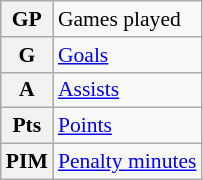<table class="wikitable" style="font-size:90%;">
<tr>
<th>GP</th>
<td>Games played</td>
</tr>
<tr>
<th>G</th>
<td><a href='#'>Goals</a></td>
</tr>
<tr>
<th>A</th>
<td><a href='#'>Assists</a></td>
</tr>
<tr>
<th>Pts</th>
<td><a href='#'>Points</a></td>
</tr>
<tr>
<th>PIM</th>
<td><a href='#'>Penalty minutes</a></td>
</tr>
</table>
